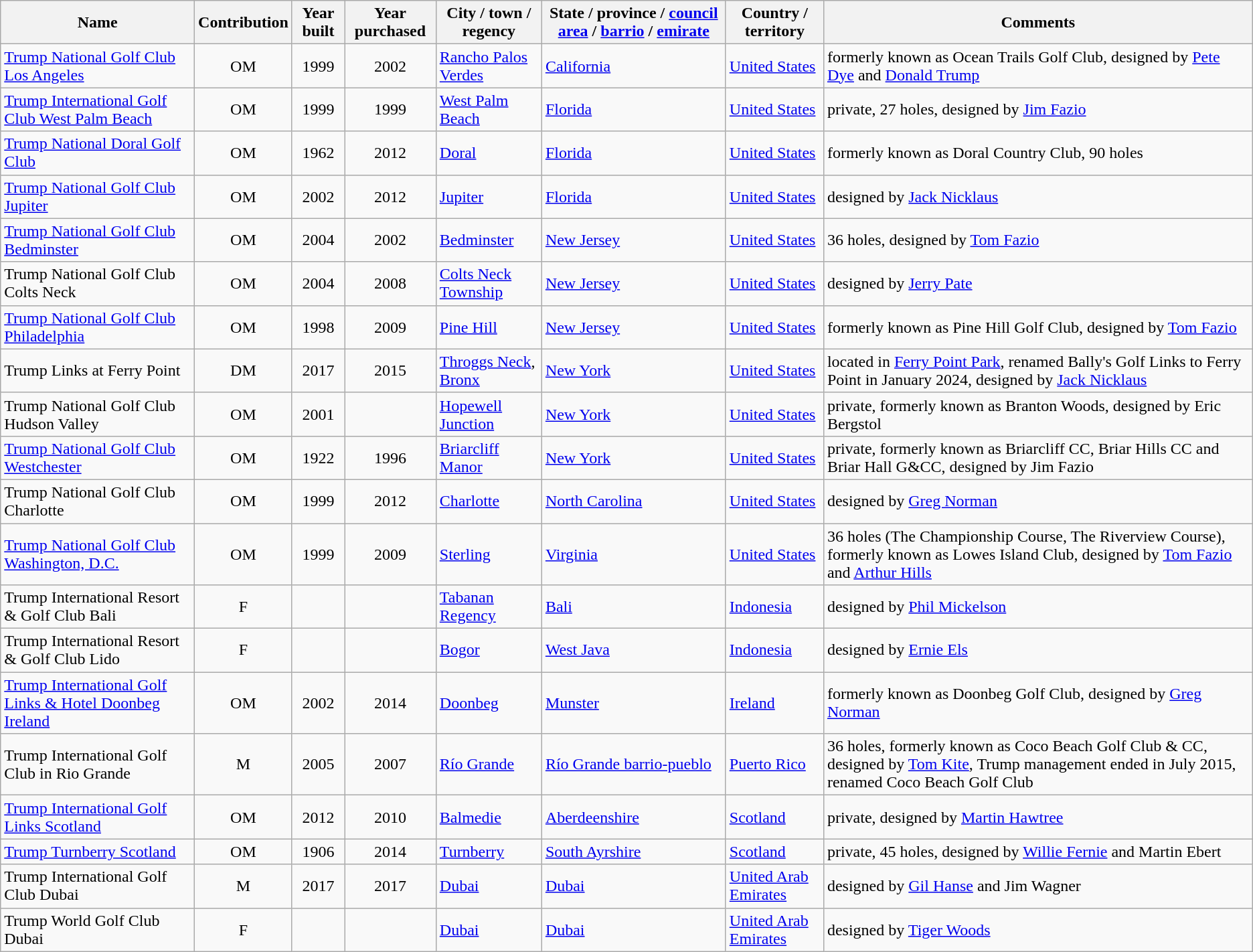<table class="sortable wikitable">
<tr>
<th>Name</th>
<th>Contribution</th>
<th>Year built</th>
<th>Year purchased</th>
<th>City / town / regency</th>
<th>State / province / <a href='#'>council area</a> / <a href='#'>barrio</a> / <a href='#'>emirate</a></th>
<th>Country / territory</th>
<th>Comments</th>
</tr>
<tr>
<td><a href='#'>Trump National Golf Club Los Angeles</a></td>
<td align=center>OM</td>
<td align=center>1999</td>
<td align=center>2002</td>
<td><a href='#'>Rancho Palos Verdes</a></td>
<td><a href='#'>California</a></td>
<td> <a href='#'>United States</a></td>
<td>formerly known as Ocean Trails Golf Club, designed by <a href='#'>Pete Dye</a> and <a href='#'>Donald Trump</a></td>
</tr>
<tr>
<td><a href='#'>Trump International Golf Club West Palm Beach</a></td>
<td align=center>OM</td>
<td align=center>1999</td>
<td align=center>1999</td>
<td><a href='#'>West Palm Beach</a></td>
<td><a href='#'>Florida</a></td>
<td> <a href='#'>United States</a></td>
<td>private, 27 holes, designed by <a href='#'>Jim Fazio</a></td>
</tr>
<tr>
<td><a href='#'>Trump National Doral Golf Club</a></td>
<td align=center>OM</td>
<td align=center>1962</td>
<td align=center>2012</td>
<td><a href='#'>Doral</a></td>
<td><a href='#'>Florida</a></td>
<td> <a href='#'>United States</a></td>
<td>formerly known as Doral Country Club, 90 holes</td>
</tr>
<tr>
<td><a href='#'>Trump National Golf Club Jupiter</a></td>
<td align=center>OM</td>
<td align=center>2002</td>
<td align=center>2012</td>
<td><a href='#'>Jupiter</a></td>
<td><a href='#'>Florida</a></td>
<td> <a href='#'>United States</a></td>
<td>designed by <a href='#'>Jack Nicklaus</a></td>
</tr>
<tr>
<td><a href='#'>Trump National Golf Club Bedminster</a></td>
<td align=center>OM</td>
<td align=center>2004</td>
<td align=center>2002</td>
<td><a href='#'>Bedminster</a></td>
<td><a href='#'>New Jersey</a></td>
<td> <a href='#'>United States</a></td>
<td>36 holes, designed by <a href='#'>Tom Fazio</a></td>
</tr>
<tr>
<td>Trump National Golf Club Colts Neck</td>
<td align=center>OM</td>
<td align=center>2004</td>
<td align=center>2008</td>
<td><a href='#'>Colts Neck Township</a></td>
<td><a href='#'>New Jersey</a></td>
<td> <a href='#'>United States</a></td>
<td>designed by <a href='#'>Jerry Pate</a></td>
</tr>
<tr>
<td><a href='#'>Trump National Golf Club Philadelphia</a></td>
<td align=center>OM</td>
<td align=center>1998</td>
<td align=center>2009</td>
<td><a href='#'>Pine Hill</a></td>
<td><a href='#'>New Jersey</a></td>
<td> <a href='#'>United States</a></td>
<td>formerly known as Pine Hill Golf Club, designed by <a href='#'>Tom Fazio</a></td>
</tr>
<tr>
<td>Trump Links at Ferry Point</td>
<td align=center>DM</td>
<td align=center>2017</td>
<td align=center>2015</td>
<td><a href='#'>Throggs Neck</a>, <a href='#'>Bronx</a></td>
<td><a href='#'>New York</a></td>
<td> <a href='#'>United States</a></td>
<td>located in <a href='#'>Ferry Point Park</a>, renamed Bally's Golf Links to Ferry Point in January 2024, designed by <a href='#'>Jack Nicklaus</a></td>
</tr>
<tr>
<td>Trump National Golf Club Hudson Valley</td>
<td align=center>OM</td>
<td align=center>2001</td>
<td align=center></td>
<td><a href='#'>Hopewell Junction</a></td>
<td><a href='#'>New York</a></td>
<td> <a href='#'>United States</a></td>
<td>private, formerly known as Branton Woods, designed by Eric Bergstol</td>
</tr>
<tr>
<td><a href='#'>Trump National Golf Club Westchester</a></td>
<td align=center>OM</td>
<td align=center>1922</td>
<td align=center>1996</td>
<td><a href='#'>Briarcliff Manor</a></td>
<td><a href='#'>New York</a></td>
<td> <a href='#'>United States</a></td>
<td>private, formerly known as Briarcliff CC, Briar Hills CC and Briar Hall G&CC, designed by Jim Fazio</td>
</tr>
<tr>
<td>Trump National Golf Club Charlotte</td>
<td align=center>OM</td>
<td align=center>1999</td>
<td align=center>2012</td>
<td><a href='#'>Charlotte</a></td>
<td><a href='#'>North Carolina</a></td>
<td> <a href='#'>United States</a></td>
<td>designed by <a href='#'>Greg Norman</a></td>
</tr>
<tr>
<td><a href='#'>Trump National Golf Club Washington, D.C.</a></td>
<td align=center>OM</td>
<td align=center>1999</td>
<td align=center>2009</td>
<td><a href='#'>Sterling</a></td>
<td><a href='#'>Virginia</a></td>
<td> <a href='#'>United States</a></td>
<td>36 holes (The Championship Course, The Riverview Course), formerly known as Lowes Island Club, designed by <a href='#'>Tom Fazio</a> and <a href='#'>Arthur Hills</a></td>
</tr>
<tr>
<td>Trump International Resort & Golf Club Bali</td>
<td align=center>F</td>
<td align=center></td>
<td align=center></td>
<td><a href='#'>Tabanan Regency</a></td>
<td><a href='#'>Bali</a></td>
<td> <a href='#'>Indonesia</a></td>
<td>designed by <a href='#'>Phil Mickelson</a></td>
</tr>
<tr>
<td>Trump International Resort & Golf Club Lido</td>
<td align=center>F</td>
<td align=center></td>
<td align=center></td>
<td><a href='#'>Bogor</a></td>
<td><a href='#'>West Java</a></td>
<td> <a href='#'>Indonesia</a></td>
<td>designed by <a href='#'>Ernie Els</a></td>
</tr>
<tr>
<td><a href='#'>Trump International Golf Links & Hotel Doonbeg Ireland</a></td>
<td align=center>OM</td>
<td align=center>2002</td>
<td align=center>2014</td>
<td><a href='#'>Doonbeg</a></td>
<td><a href='#'>Munster</a></td>
<td> <a href='#'>Ireland</a></td>
<td>formerly known as Doonbeg Golf Club, designed by <a href='#'>Greg Norman</a></td>
</tr>
<tr>
<td>Trump International Golf Club in Rio Grande</td>
<td align=center>M</td>
<td align=center>2005</td>
<td align=center>2007</td>
<td><a href='#'>Río Grande</a></td>
<td><a href='#'>Río Grande barrio-pueblo</a></td>
<td> <a href='#'>Puerto Rico</a></td>
<td>36 holes, formerly known as Coco Beach Golf Club & CC, designed by <a href='#'>Tom Kite</a>, Trump management ended in July 2015, renamed Coco Beach Golf Club</td>
</tr>
<tr>
<td><a href='#'>Trump International Golf Links Scotland</a></td>
<td align=center>OM</td>
<td align=center>2012</td>
<td align=center>2010</td>
<td><a href='#'>Balmedie</a></td>
<td><a href='#'>Aberdeenshire</a></td>
<td> <a href='#'>Scotland</a></td>
<td>private, designed by <a href='#'>Martin Hawtree</a></td>
</tr>
<tr>
<td><a href='#'>Trump Turnberry Scotland</a></td>
<td align=center>OM</td>
<td align=center>1906</td>
<td align=center>2014</td>
<td><a href='#'>Turnberry</a></td>
<td><a href='#'>South Ayrshire</a></td>
<td> <a href='#'>Scotland</a></td>
<td>private, 45 holes, designed by <a href='#'>Willie Fernie</a> and Martin Ebert</td>
</tr>
<tr>
<td>Trump International Golf Club Dubai</td>
<td align=center>M</td>
<td align=center>2017</td>
<td align=center>2017</td>
<td><a href='#'>Dubai</a></td>
<td><a href='#'>Dubai</a></td>
<td> <a href='#'>United Arab Emirates</a></td>
<td>designed by <a href='#'>Gil Hanse</a> and Jim Wagner</td>
</tr>
<tr>
<td>Trump World Golf Club Dubai</td>
<td align=center>F</td>
<td align=center></td>
<td align=center></td>
<td><a href='#'>Dubai</a></td>
<td><a href='#'>Dubai</a></td>
<td> <a href='#'>United Arab Emirates</a></td>
<td>designed by <a href='#'>Tiger Woods</a></td>
</tr>
</table>
